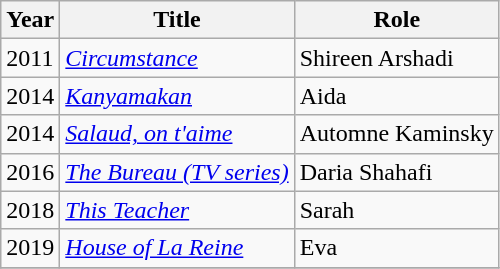<table class="wikitable sortable">
<tr>
<th>Year</th>
<th>Title</th>
<th>Role</th>
</tr>
<tr>
<td>2011</td>
<td><em><a href='#'>Circumstance</a></em></td>
<td>Shireen Arshadi</td>
</tr>
<tr>
<td>2014</td>
<td><em><a href='#'>Kanyamakan</a></em></td>
<td>Aida</td>
</tr>
<tr>
<td>2014</td>
<td><em><a href='#'>Salaud, on t'aime</a></em></td>
<td>Automne Kaminsky</td>
</tr>
<tr>
<td>2016</td>
<td><em><a href='#'>The Bureau (TV series)</a></em></td>
<td>Daria Shahafi</td>
</tr>
<tr>
<td>2018</td>
<td><em><a href='#'>This Teacher</a></em></td>
<td>Sarah</td>
</tr>
<tr>
<td>2019</td>
<td><em><a href='#'>House of La Reine</a></em></td>
<td>Eva</td>
</tr>
<tr>
</tr>
</table>
